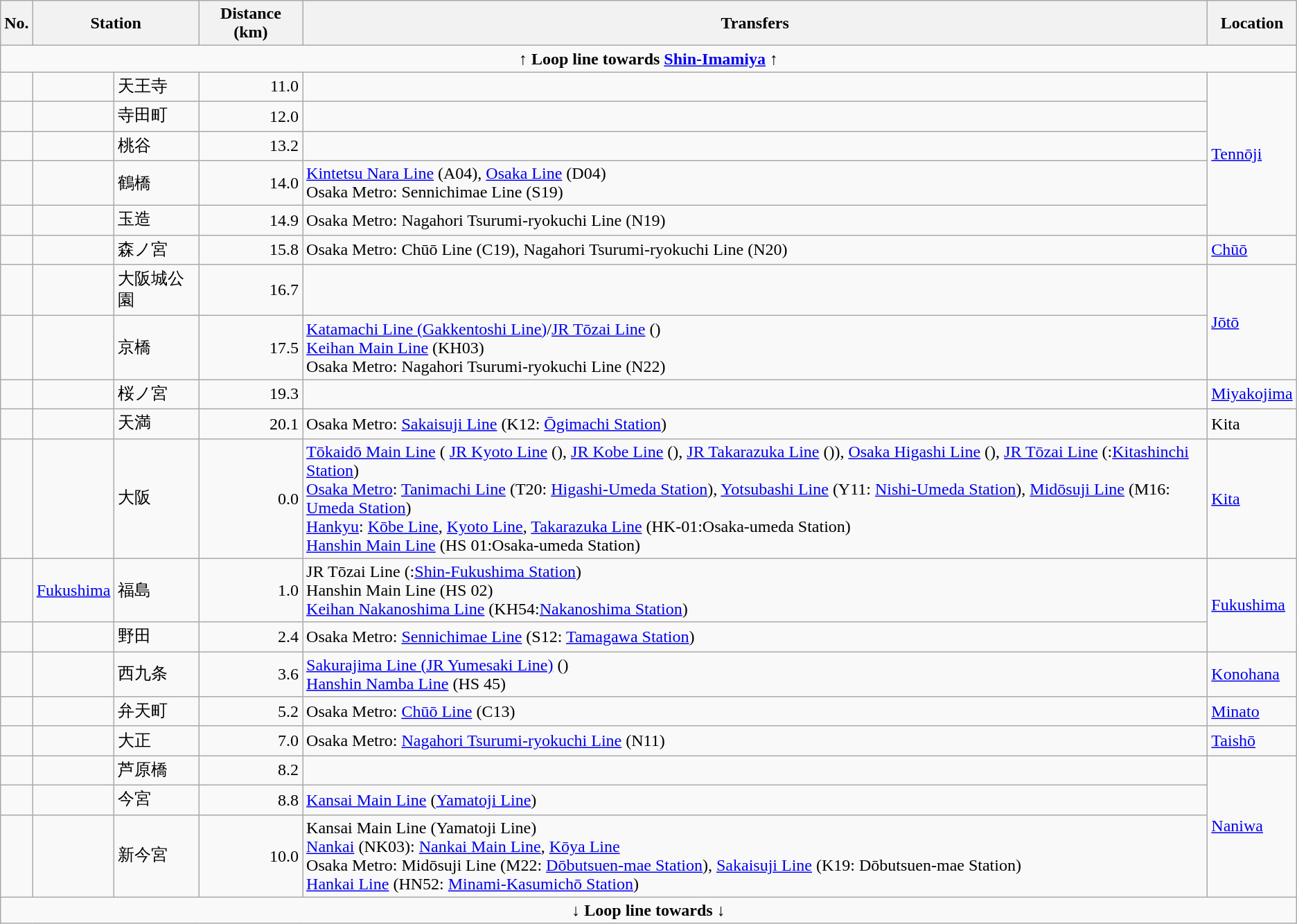<table class="wikitable">
<tr>
<th>No.</th>
<th colspan="2">Station</th>
<th>Distance (km)</th>
<th>Transfers</th>
<th>Location</th>
</tr>
<tr>
<td colspan="6" style="text-align:center"><strong>↑ Loop line towards <a href='#'>Shin-Imamiya</a> ↑</strong></td>
</tr>
<tr>
<td></td>
<td></td>
<td>天王寺</td>
<td align="right">11.0</td>
<td><br></td>
<td rowspan="5"><a href='#'>Tennōji</a></td>
</tr>
<tr>
<td></td>
<td></td>
<td>寺田町</td>
<td align="right">12.0</td>
<td> </td>
</tr>
<tr>
<td></td>
<td></td>
<td>桃谷</td>
<td align="right">13.2</td>
<td> </td>
</tr>
<tr>
<td></td>
<td></td>
<td>鶴橋</td>
<td align="right">14.0</td>
<td> <a href='#'>Kintetsu Nara Line</a> (A04),   <a href='#'>Osaka Line</a> (D04)<br>Osaka Metro:  Sennichimae Line (S19)</td>
</tr>
<tr>
<td></td>
<td></td>
<td>玉造</td>
<td align="right">14.9</td>
<td>Osaka Metro:  Nagahori Tsurumi-ryokuchi Line (N19)</td>
</tr>
<tr>
<td></td>
<td></td>
<td>森ノ宮</td>
<td align="right">15.8</td>
<td>Osaka Metro:  Chūō Line (C19),  Nagahori Tsurumi-ryokuchi Line (N20)</td>
<td><a href='#'>Chūō</a></td>
</tr>
<tr>
<td></td>
<td></td>
<td>大阪城公園</td>
<td align="right">16.7</td>
<td> </td>
<td rowspan=2><a href='#'>Jōtō</a></td>
</tr>
<tr>
<td></td>
<td></td>
<td>京橋</td>
<td align="right">17.5</td>
<td> <a href='#'>Katamachi Line (Gakkentoshi Line)</a>/<a href='#'>JR Tōzai Line</a> ()<br> <a href='#'>Keihan Main Line</a> (KH03)<br>Osaka Metro:  Nagahori Tsurumi-ryokuchi Line (N22)</td>
</tr>
<tr>
<td></td>
<td></td>
<td>桜ノ宮</td>
<td align="right">19.3</td>
<td> </td>
<td><a href='#'>Miyakojima</a></td>
</tr>
<tr>
<td></td>
<td></td>
<td>天満</td>
<td align="right">20.1</td>
<td>Osaka Metro:  <a href='#'>Sakaisuji Line</a> (K12: <a href='#'>Ōgimachi Station</a>)</td>
<td>Kita</td>
</tr>
<tr>
<td></td>
<td></td>
<td>大阪</td>
<td align="right">0.0</td>
<td><a href='#'>Tōkaidō Main Line</a> (  <a href='#'>JR Kyoto Line</a> (),  <a href='#'>JR Kobe Line</a> (),  <a href='#'>JR Takarazuka Line</a> ()),  <a href='#'>Osaka Higashi Line</a> (),  <a href='#'>JR Tōzai Line</a> (:<a href='#'>Kitashinchi Station</a>)<br><a href='#'>Osaka Metro</a>:  <a href='#'>Tanimachi Line</a> (T20: <a href='#'>Higashi-Umeda Station</a>), <a href='#'>Yotsubashi Line</a> (Y11: <a href='#'>Nishi-Umeda Station</a>),  <a href='#'>Midōsuji Line</a> (M16: <a href='#'>Umeda Station</a>)<br><a href='#'>Hankyu</a>:  <a href='#'>Kōbe Line</a>,  <a href='#'>Kyoto Line</a>,  <a href='#'>Takarazuka Line</a> (HK-01:Osaka-umeda Station)<br> <a href='#'>Hanshin Main Line</a> (HS 01:Osaka-umeda Station)</td>
<td><a href='#'>Kita</a></td>
</tr>
<tr>
<td></td>
<td><a href='#'>Fukushima</a></td>
<td>福島</td>
<td align="right">1.0</td>
<td> JR Tōzai Line (:<a href='#'>Shin-Fukushima Station</a>)<br> Hanshin Main Line (HS 02)<br> <a href='#'>Keihan Nakanoshima Line</a> (KH54:<a href='#'>Nakanoshima Station</a>)</td>
<td rowspan=2><a href='#'>Fukushima</a></td>
</tr>
<tr>
<td></td>
<td></td>
<td>野田</td>
<td align="right">2.4</td>
<td>Osaka Metro:  <a href='#'>Sennichimae Line</a> (S12: <a href='#'>Tamagawa Station</a>)</td>
</tr>
<tr>
<td></td>
<td></td>
<td>西九条</td>
<td align="right">3.6</td>
<td> <a href='#'>Sakurajima Line (JR Yumesaki Line)</a> ()<br> <a href='#'>Hanshin Namba Line</a> (HS 45)</td>
<td><a href='#'>Konohana</a></td>
</tr>
<tr>
<td></td>
<td></td>
<td>弁天町</td>
<td align="right">5.2</td>
<td>Osaka Metro:  <a href='#'>Chūō Line</a> (C13)</td>
<td><a href='#'>Minato</a></td>
</tr>
<tr>
<td></td>
<td></td>
<td>大正</td>
<td align="right">7.0</td>
<td>Osaka Metro:  <a href='#'>Nagahori Tsurumi-ryokuchi Line</a> (N11)</td>
<td><a href='#'>Taishō</a></td>
</tr>
<tr>
<td></td>
<td></td>
<td>芦原橋</td>
<td align="right">8.2</td>
<td></td>
<td rowspan=3><a href='#'>Naniwa</a></td>
</tr>
<tr>
<td></td>
<td></td>
<td>今宮</td>
<td align="right">8.8</td>
<td> <a href='#'>Kansai Main Line</a> (<a href='#'>Yamatoji Line</a>) </td>
</tr>
<tr>
<td></td>
<td></td>
<td>新今宮</td>
<td align="right">10.0</td>
<td> Kansai Main Line (Yamatoji Line) <br><a href='#'>Nankai</a> (NK03):  <a href='#'>Nankai Main Line</a>,  <a href='#'>Kōya Line</a><br>Osaka Metro:  Midōsuji Line (M22: <a href='#'>Dōbutsuen-mae Station</a>),  <a href='#'>Sakaisuji Line</a> (K19: Dōbutsuen-mae Station)<br> <a href='#'>Hankai Line</a> (HN52: <a href='#'>Minami-Kasumichō Station</a>)</td>
</tr>
<tr>
<td colspan="6" style="text-align:center"><strong>↓ Loop line towards  ↓</strong></td>
</tr>
</table>
